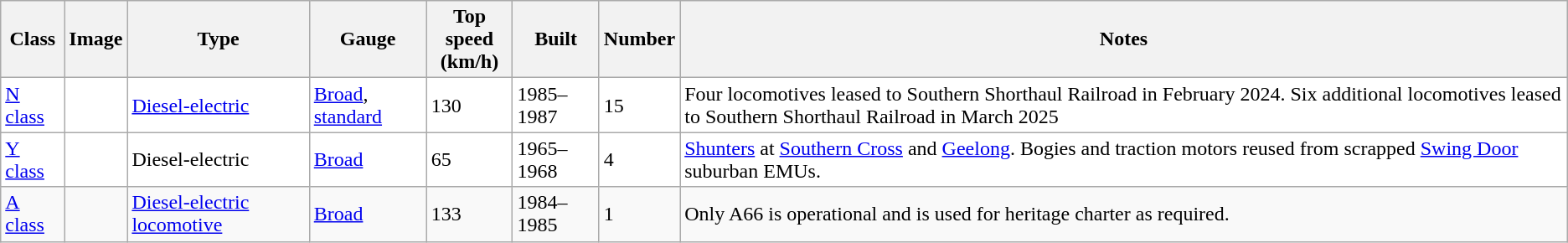<table class="wikitable sortable">
<tr>
<th>Class</th>
<th>Image</th>
<th>Type</th>
<th>Gauge</th>
<th>Top speed<br>(km/h)</th>
<th>Built</th>
<th>Number</th>
<th>Notes</th>
</tr>
<tr bgcolor="#FFFFFF">
<td><a href='#'>N class</a></td>
<td></td>
<td><a href='#'>Diesel-electric</a></td>
<td><a href='#'>Broad</a>, <a href='#'>standard</a></td>
<td>130</td>
<td>1985–1987</td>
<td>15</td>
<td>Four locomotives leased to Southern Shorthaul Railroad in February 2024. Six additional locomotives leased to Southern Shorthaul Railroad in March 2025</td>
</tr>
<tr bgcolor="#FFFFFF">
<td><a href='#'>Y class</a></td>
<td></td>
<td>Diesel-electric</td>
<td><a href='#'>Broad</a></td>
<td>65</td>
<td>1965–1968</td>
<td>4</td>
<td><a href='#'>Shunters</a> at <a href='#'>Southern Cross</a> and <a href='#'>Geelong</a>. Bogies and traction motors reused from scrapped <a href='#'>Swing Door</a> suburban EMUs.</td>
</tr>
<tr>
<td><a href='#'>A class</a></td>
<td></td>
<td><a href='#'>Diesel-electric locomotive</a></td>
<td><a href='#'>Broad</a></td>
<td>133</td>
<td>1984–1985</td>
<td>1</td>
<td>Only A66 is operational and is used for heritage charter as required.</td>
</tr>
</table>
